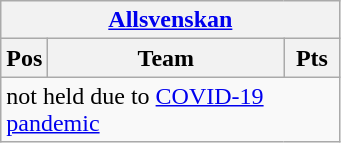<table class="wikitable">
<tr>
<th colspan="3"><a href='#'>Allsvenskan</a></th>
</tr>
<tr>
<th width=20>Pos</th>
<th width=150>Team</th>
<th width=30>Pts</th>
</tr>
<tr>
<td colspan=3>not held due to <a href='#'>COVID-19 pandemic</a></td>
</tr>
</table>
